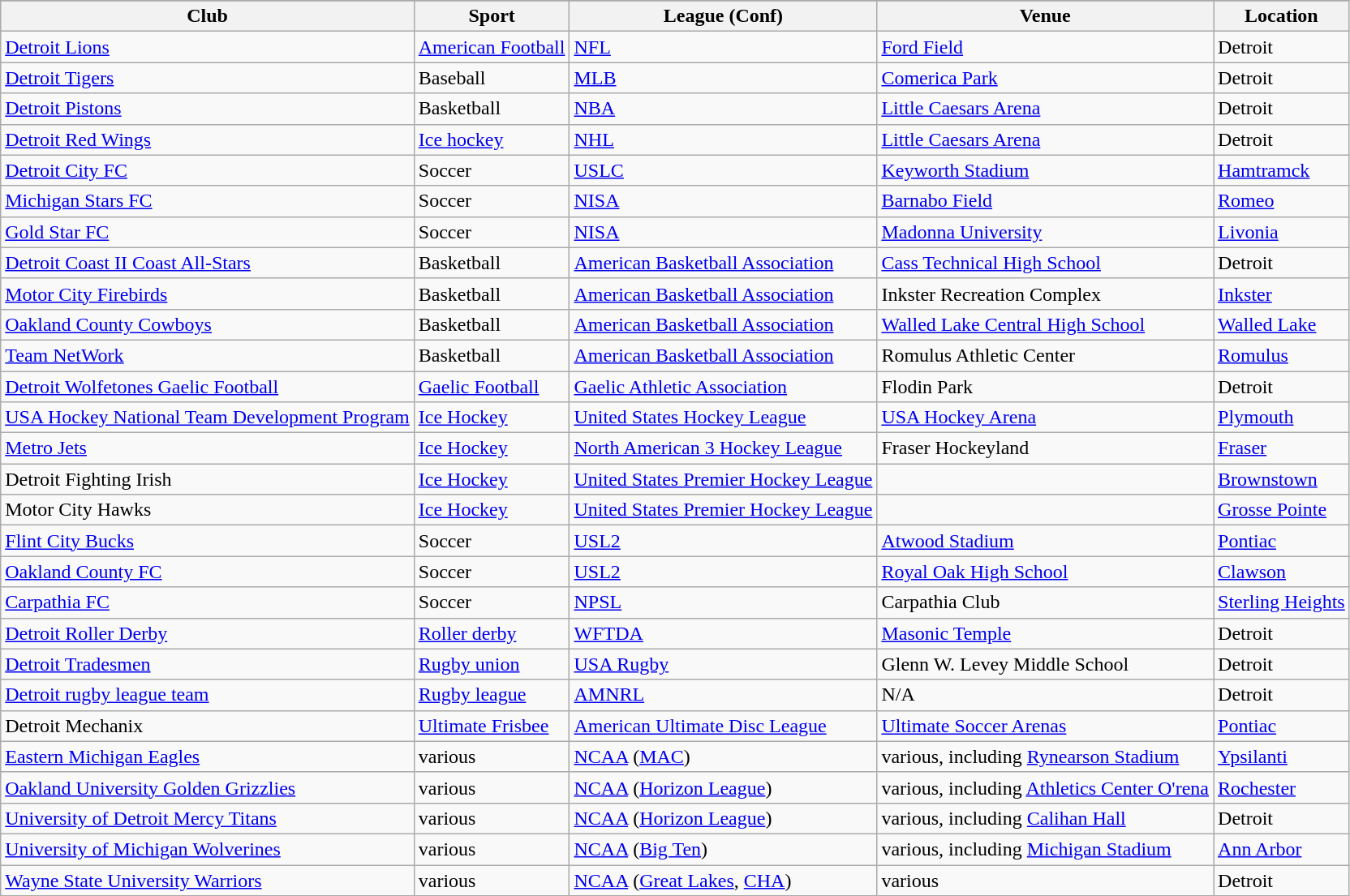<table class="wikitable">
<tr>
</tr>
<tr>
<th style="background:light gray; color:black">Club</th>
<th style="background:light gray; color:black">Sport</th>
<th style="background:light gray; color:black">League (Conf)</th>
<th style="background:light gray; color:black">Venue</th>
<th style="background:light gray; color:black">Location</th>
</tr>
<tr>
<td><a href='#'>Detroit Lions</a></td>
<td><a href='#'>American Football</a></td>
<td><a href='#'>NFL</a></td>
<td><a href='#'>Ford Field</a></td>
<td>Detroit</td>
</tr>
<tr>
<td><a href='#'>Detroit Tigers</a></td>
<td>Baseball</td>
<td><a href='#'>MLB</a></td>
<td><a href='#'>Comerica Park</a></td>
<td>Detroit</td>
</tr>
<tr>
<td><a href='#'>Detroit Pistons</a></td>
<td>Basketball</td>
<td><a href='#'>NBA</a></td>
<td><a href='#'>Little Caesars Arena</a></td>
<td>Detroit</td>
</tr>
<tr>
<td><a href='#'>Detroit Red Wings</a></td>
<td><a href='#'>Ice hockey</a></td>
<td><a href='#'>NHL</a></td>
<td><a href='#'>Little Caesars Arena</a></td>
<td>Detroit</td>
</tr>
<tr>
<td><a href='#'>Detroit City FC</a></td>
<td>Soccer</td>
<td><a href='#'>USLC</a></td>
<td><a href='#'>Keyworth Stadium</a></td>
<td><a href='#'>Hamtramck</a></td>
</tr>
<tr>
<td><a href='#'>Michigan Stars FC</a></td>
<td>Soccer</td>
<td><a href='#'>NISA</a></td>
<td><a href='#'>Barnabo Field</a></td>
<td><a href='#'>Romeo</a></td>
</tr>
<tr>
<td><a href='#'>Gold Star FC</a></td>
<td>Soccer</td>
<td><a href='#'>NISA</a></td>
<td><a href='#'>Madonna University</a></td>
<td><a href='#'>Livonia</a></td>
</tr>
<tr>
<td><a href='#'>Detroit Coast II Coast All-Stars</a></td>
<td>Basketball</td>
<td><a href='#'>American Basketball Association</a></td>
<td><a href='#'>Cass Technical High School</a></td>
<td>Detroit</td>
</tr>
<tr>
<td><a href='#'>Motor City Firebirds</a></td>
<td>Basketball</td>
<td><a href='#'>American Basketball Association</a></td>
<td>Inkster Recreation Complex</td>
<td><a href='#'>Inkster</a></td>
</tr>
<tr>
<td><a href='#'>Oakland County Cowboys</a></td>
<td>Basketball</td>
<td><a href='#'>American Basketball Association</a></td>
<td><a href='#'>Walled Lake Central High School</a></td>
<td><a href='#'>Walled Lake</a></td>
</tr>
<tr>
<td><a href='#'>Team NetWork</a></td>
<td>Basketball</td>
<td><a href='#'>American Basketball Association</a></td>
<td>Romulus Athletic Center</td>
<td><a href='#'>Romulus</a></td>
</tr>
<tr>
<td><a href='#'>Detroit Wolfetones Gaelic Football</a></td>
<td><a href='#'>Gaelic Football</a></td>
<td><a href='#'>Gaelic Athletic Association</a></td>
<td>Flodin Park</td>
<td>Detroit</td>
</tr>
<tr>
<td><a href='#'>USA Hockey National Team Development Program</a></td>
<td><a href='#'>Ice Hockey</a></td>
<td><a href='#'>United States Hockey League</a></td>
<td><a href='#'>USA Hockey Arena</a></td>
<td><a href='#'>Plymouth</a></td>
</tr>
<tr>
<td><a href='#'>Metro Jets</a></td>
<td><a href='#'>Ice Hockey</a></td>
<td><a href='#'>North American 3 Hockey League</a></td>
<td>Fraser Hockeyland</td>
<td><a href='#'>Fraser</a></td>
</tr>
<tr>
<td>Detroit Fighting Irish</td>
<td><a href='#'>Ice Hockey</a></td>
<td><a href='#'>United States Premier Hockey League</a></td>
<td></td>
<td><a href='#'>Brownstown</a></td>
</tr>
<tr>
<td>Motor City Hawks</td>
<td><a href='#'>Ice Hockey</a></td>
<td><a href='#'>United States Premier Hockey League</a></td>
<td></td>
<td><a href='#'>Grosse Pointe</a></td>
</tr>
<tr>
<td><a href='#'>Flint City Bucks</a></td>
<td>Soccer</td>
<td><a href='#'>USL2</a></td>
<td><a href='#'>Atwood Stadium</a></td>
<td><a href='#'>Pontiac</a></td>
</tr>
<tr>
<td><a href='#'>Oakland County FC</a></td>
<td>Soccer</td>
<td><a href='#'>USL2</a></td>
<td><a href='#'>Royal Oak High School</a></td>
<td><a href='#'>Clawson</a></td>
</tr>
<tr>
<td><a href='#'>Carpathia FC</a></td>
<td>Soccer</td>
<td><a href='#'>NPSL</a></td>
<td>Carpathia Club</td>
<td><a href='#'>Sterling Heights</a></td>
</tr>
<tr>
<td><a href='#'>Detroit Roller Derby</a></td>
<td><a href='#'>Roller derby</a></td>
<td><a href='#'>WFTDA</a></td>
<td><a href='#'>Masonic Temple</a></td>
<td>Detroit</td>
</tr>
<tr>
<td><a href='#'>Detroit Tradesmen</a></td>
<td><a href='#'>Rugby union</a></td>
<td><a href='#'>USA Rugby</a></td>
<td>Glenn W. Levey Middle School</td>
<td>Detroit</td>
</tr>
<tr>
<td><a href='#'>Detroit rugby league team</a></td>
<td><a href='#'>Rugby league</a></td>
<td><a href='#'>AMNRL</a></td>
<td>N/A</td>
<td>Detroit</td>
</tr>
<tr>
<td>Detroit Mechanix</td>
<td><a href='#'>Ultimate Frisbee</a></td>
<td><a href='#'>American Ultimate Disc League</a></td>
<td><a href='#'>Ultimate Soccer Arenas</a></td>
<td><a href='#'>Pontiac</a></td>
</tr>
<tr>
<td><a href='#'>Eastern Michigan Eagles</a></td>
<td>various</td>
<td><a href='#'>NCAA</a> (<a href='#'>MAC</a>)</td>
<td>various, including <a href='#'>Rynearson Stadium</a></td>
<td><a href='#'>Ypsilanti</a></td>
</tr>
<tr>
<td><a href='#'>Oakland University Golden Grizzlies</a></td>
<td>various</td>
<td><a href='#'>NCAA</a> (<a href='#'>Horizon League</a>)</td>
<td>various, including <a href='#'>Athletics Center O'rena</a></td>
<td><a href='#'>Rochester</a></td>
</tr>
<tr>
<td><a href='#'>University of Detroit Mercy Titans</a></td>
<td>various</td>
<td><a href='#'>NCAA</a> (<a href='#'>Horizon League</a>)</td>
<td>various, including <a href='#'>Calihan Hall</a></td>
<td>Detroit</td>
</tr>
<tr>
<td><a href='#'>University of Michigan Wolverines</a></td>
<td>various</td>
<td><a href='#'>NCAA</a> (<a href='#'>Big Ten</a>)</td>
<td>various, including <a href='#'>Michigan Stadium</a></td>
<td><a href='#'>Ann Arbor</a></td>
</tr>
<tr>
<td><a href='#'>Wayne State University Warriors</a></td>
<td>various</td>
<td><a href='#'>NCAA</a> (<a href='#'>Great Lakes</a>, <a href='#'>CHA</a>)</td>
<td>various</td>
<td>Detroit</td>
</tr>
</table>
